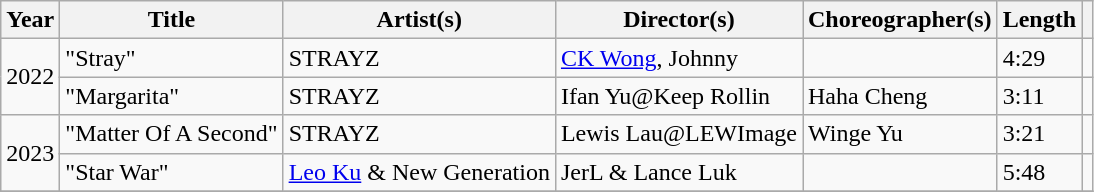<table class="wikitable plainrowheaders">
<tr>
<th>Year</th>
<th>Title</th>
<th>Artist(s)</th>
<th>Director(s)</th>
<th>Choreographer(s)</th>
<th>Length</th>
<th></th>
</tr>
<tr>
<td rowspan="2">2022</td>
<td>"Stray"</td>
<td>STRAYZ</td>
<td><a href='#'>CK Wong</a>, Johnny</td>
<td></td>
<td>4:29</td>
<td></td>
</tr>
<tr>
<td>"Margarita"</td>
<td>STRAYZ</td>
<td>Ifan Yu@Keep Rollin</td>
<td>Haha Cheng</td>
<td>3:11</td>
<td></td>
</tr>
<tr>
<td rowspan="2">2023</td>
<td>"Matter Of A Second"</td>
<td>STRAYZ</td>
<td>Lewis Lau@LEWImage</td>
<td>Winge Yu</td>
<td>3:21</td>
<td></td>
</tr>
<tr>
<td>"Star War"</td>
<td><a href='#'>Leo Ku</a> & New Generation</td>
<td>JerL & Lance Luk</td>
<td></td>
<td>5:48</td>
<td></td>
</tr>
<tr>
</tr>
</table>
